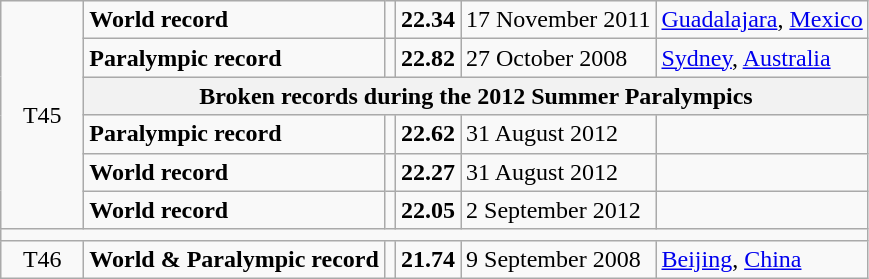<table class="wikitable">
<tr>
<td rowspan="6" style="width:3em; text-align:center">T45</td>
<td><strong>World record</strong></td>
<td></td>
<td><strong>22.34</strong></td>
<td>17 November 2011</td>
<td><a href='#'>Guadalajara</a>, <a href='#'>Mexico</a></td>
</tr>
<tr>
<td><strong>Paralympic record</strong></td>
<td></td>
<td><strong>22.82</strong></td>
<td>27 October 2008</td>
<td><a href='#'>Sydney</a>, <a href='#'>Australia</a></td>
</tr>
<tr>
<th colspan="5">Broken records during the 2012 Summer Paralympics</th>
</tr>
<tr>
<td><strong>Paralympic record</strong></td>
<td></td>
<td><strong>22.62</strong></td>
<td>31 August 2012</td>
<td></td>
</tr>
<tr>
<td><strong>World record</strong></td>
<td></td>
<td><strong>22.27</strong></td>
<td>31 August 2012</td>
<td></td>
</tr>
<tr>
<td><strong>World record</strong></td>
<td></td>
<td><strong>22.05</strong></td>
<td>2 September 2012</td>
<td></td>
</tr>
<tr>
<td colspan="6"></td>
</tr>
<tr>
<td rowspan="1" style="text-align:center">T46</td>
<td><strong>World & Paralympic record</strong></td>
<td></td>
<td><strong>21.74</strong></td>
<td>9 September 2008</td>
<td><a href='#'>Beijing</a>, <a href='#'>China</a></td>
</tr>
</table>
